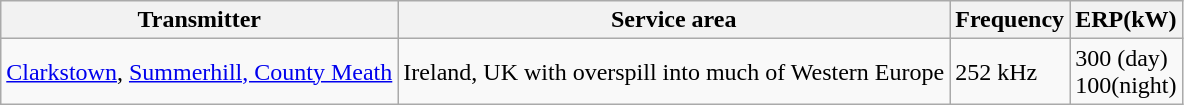<table class="wikitable sortable">
<tr>
<th>Transmitter</th>
<th>Service area</th>
<th>Frequency</th>
<th>ERP(kW)</th>
</tr>
<tr>
<td><a href='#'>Clarkstown</a>, <a href='#'>Summerhill, County Meath</a></td>
<td>Ireland, UK with overspill into much of Western Europe</td>
<td>252 kHz</td>
<td>300 (day)<br> 100(night)</td>
</tr>
</table>
